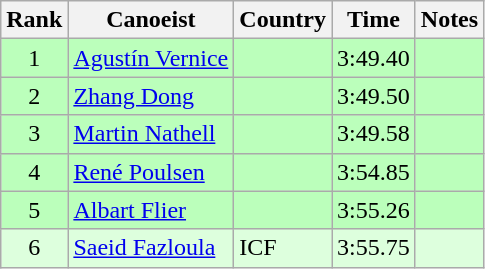<table class="wikitable" style="text-align:center">
<tr>
<th>Rank</th>
<th>Canoeist</th>
<th>Country</th>
<th>Time</th>
<th>Notes</th>
</tr>
<tr bgcolor=bbffbb>
<td>1</td>
<td align="left"><a href='#'>Agustín Vernice</a></td>
<td align="left"></td>
<td>3:49.40</td>
<td></td>
</tr>
<tr bgcolor=bbffbb>
<td>2</td>
<td align="left"><a href='#'>Zhang Dong</a></td>
<td align="left"></td>
<td>3:49.50</td>
<td></td>
</tr>
<tr bgcolor=bbffbb>
<td>3</td>
<td align="left"><a href='#'>Martin Nathell</a></td>
<td align="left"></td>
<td>3:49.58</td>
<td></td>
</tr>
<tr bgcolor=bbffbb>
<td>4</td>
<td align="left"><a href='#'>René Poulsen</a></td>
<td align="left"></td>
<td>3:54.85</td>
<td></td>
</tr>
<tr bgcolor=bbffbb>
<td>5</td>
<td align="left"><a href='#'>Albart Flier</a></td>
<td align="left"></td>
<td>3:55.26</td>
<td></td>
</tr>
<tr bgcolor=ddffdd>
<td>6</td>
<td align="left"><a href='#'>Saeid Fazloula</a></td>
<td align="left">ICF</td>
<td>3:55.75</td>
<td></td>
</tr>
</table>
